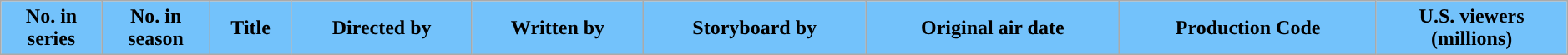<table class="wikitable plainrowheaders" style="width:99%; margin:auto; background:#fff;">
<tr>
<th style="background:#73c2fb;">No. in<br>series</th>
<th style="background:#73c2fb;">No. in<br>season</th>
<th style="background:#73c2fb;">Title</th>
<th style="background:#73c2fb;">Directed by</th>
<th style="background:#73c2fb;">Written by</th>
<th style="background:#73c2fb;">Storyboard by</th>
<th style="background:#73c2fb;">Original air date</th>
<th style="background:#73c2fb;">Production Code</th>
<th style="background:#73c2fb;">U.S. viewers<br>(millions)<br>

























</th>
</tr>
</table>
